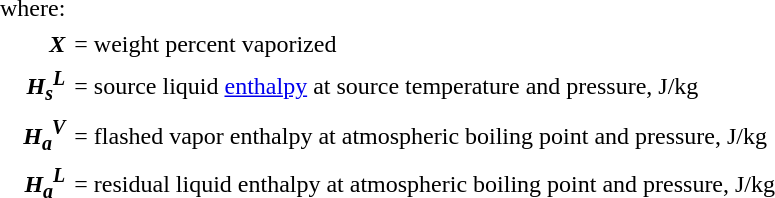<table border="0" cellpadding="2">
<tr>
<td align=right>where:</td>
<td> </td>
</tr>
<tr>
<th align=right><em>X</em></th>
<td align=left>= weight percent vaporized</td>
</tr>
<tr>
<th align=right><em>H<sub>s</sub><sup>L</sup></em></th>
<td align=left>= source liquid <a href='#'>enthalpy</a> at source temperature and pressure, J/kg</td>
</tr>
<tr>
<th align=right><em>H<sub>a</sub><sup>V</sup></em></th>
<td align=left>= flashed vapor enthalpy at atmospheric boiling point and pressure, J/kg</td>
</tr>
<tr>
<th align=right><em>H<sub>a</sub><sup>L</sup></em></th>
<td align=left>= residual liquid enthalpy at atmospheric boiling point and pressure, J/kg</td>
</tr>
</table>
